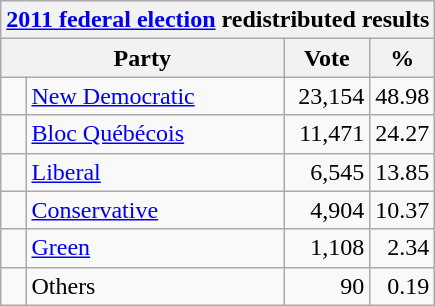<table class="wikitable">
<tr>
<th colspan="4"><a href='#'>2011 federal election</a> redistributed results</th>
</tr>
<tr>
<th bgcolor="#DDDDFF" width="130px" colspan="2">Party</th>
<th bgcolor="#DDDDFF" width="50px">Vote</th>
<th bgcolor="#DDDDFF" width="30px">%</th>
</tr>
<tr>
<td> </td>
<td><a href='#'>New Democratic</a></td>
<td align=right>23,154</td>
<td align=right>48.98</td>
</tr>
<tr>
<td> </td>
<td><a href='#'>Bloc Québécois</a></td>
<td align=right>11,471</td>
<td align=right>24.27</td>
</tr>
<tr>
<td> </td>
<td><a href='#'>Liberal</a></td>
<td align=right>6,545</td>
<td align=right>13.85</td>
</tr>
<tr>
<td> </td>
<td><a href='#'>Conservative</a></td>
<td align=right>4,904</td>
<td align=right>10.37</td>
</tr>
<tr>
<td> </td>
<td><a href='#'>Green</a></td>
<td align=right>1,108</td>
<td align=right>2.34</td>
</tr>
<tr>
<td> </td>
<td>Others</td>
<td align=right>90</td>
<td align=right>0.19</td>
</tr>
</table>
